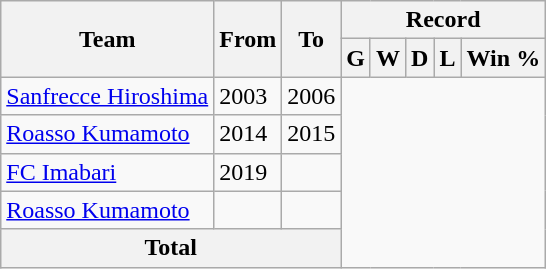<table class="wikitable" style="text-align: center">
<tr>
<th rowspan="2">Team</th>
<th rowspan="2">From</th>
<th rowspan="2">To</th>
<th colspan="5">Record</th>
</tr>
<tr>
<th>G</th>
<th>W</th>
<th>D</th>
<th>L</th>
<th>Win %</th>
</tr>
<tr>
<td align="left"><a href='#'>Sanfrecce Hiroshima</a></td>
<td align="left">2003</td>
<td align="left">2006<br></td>
</tr>
<tr>
<td align="left"><a href='#'>Roasso Kumamoto</a></td>
<td align="left">2014</td>
<td align="left">2015<br></td>
</tr>
<tr>
<td align="left"><a href='#'>FC Imabari</a></td>
<td align="left">2019</td>
<td align="left"><br></td>
</tr>
<tr>
<td align="left"><a href='#'>Roasso Kumamoto</a></td>
<td align="left"></td>
<td align="left"><br></td>
</tr>
<tr>
<th colspan="3">Total<br></th>
</tr>
</table>
